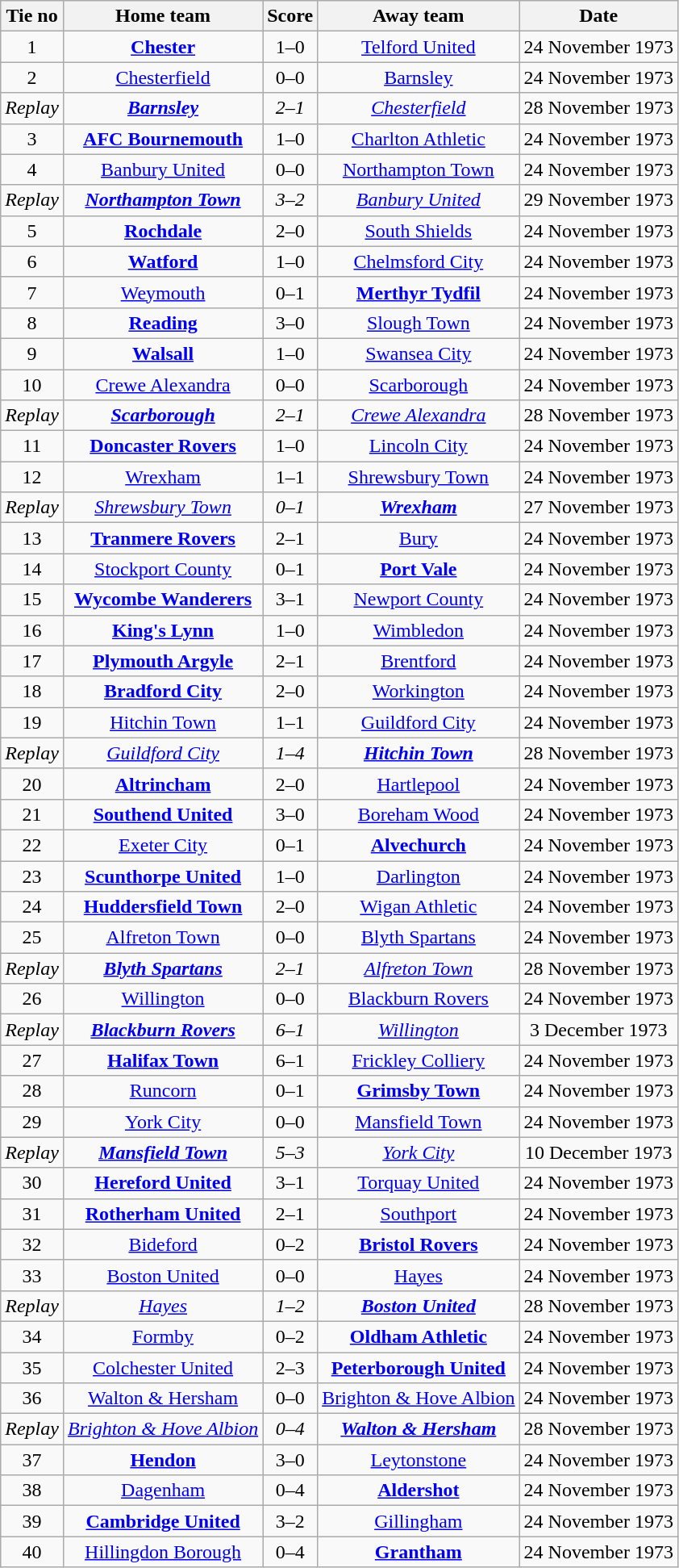<table class="wikitable" style="text-align: center">
<tr>
<th>Tie no</th>
<th>Home team</th>
<th>Score</th>
<th>Away team</th>
<th>Date</th>
</tr>
<tr>
<td>1</td>
<td><strong><a href='#'>Chester</a></strong></td>
<td>1–0</td>
<td><a href='#'>Telford United</a></td>
<td>24 November 1973</td>
</tr>
<tr>
<td>2</td>
<td><a href='#'>Chesterfield</a></td>
<td>0–0</td>
<td><a href='#'>Barnsley</a></td>
<td>24 November 1973</td>
</tr>
<tr>
<td><em>Replay</em></td>
<td><strong><em><a href='#'>Barnsley</a></em></strong></td>
<td><em>2–1</em></td>
<td><em><a href='#'>Chesterfield</a></em></td>
<td>28 November 1973</td>
</tr>
<tr>
<td>3</td>
<td><strong><a href='#'>AFC Bournemouth</a></strong></td>
<td>1–0</td>
<td><a href='#'>Charlton Athletic</a></td>
<td>24 November 1973</td>
</tr>
<tr>
<td>4</td>
<td><a href='#'>Banbury United</a></td>
<td>0–0</td>
<td><a href='#'>Northampton Town</a></td>
<td>24 November 1973</td>
</tr>
<tr>
<td><em>Replay</em></td>
<td><strong><em><a href='#'>Northampton Town</a></em></strong></td>
<td><em>3–2</em></td>
<td><em><a href='#'>Banbury United</a></em></td>
<td>29 November 1973</td>
</tr>
<tr>
<td>5</td>
<td><strong><a href='#'>Rochdale</a></strong></td>
<td>2–0</td>
<td><a href='#'>South Shields</a></td>
<td>24 November 1973</td>
</tr>
<tr>
<td>6</td>
<td><strong><a href='#'>Watford</a></strong></td>
<td>1–0</td>
<td><a href='#'>Chelmsford City</a></td>
<td>24 November 1973</td>
</tr>
<tr>
<td>7</td>
<td><a href='#'>Weymouth</a></td>
<td>0–1</td>
<td><strong><a href='#'>Merthyr Tydfil</a></strong></td>
<td>24 November 1973</td>
</tr>
<tr>
<td>8</td>
<td><strong><a href='#'>Reading</a></strong></td>
<td>3–0</td>
<td><a href='#'>Slough Town</a></td>
<td>24 November 1973</td>
</tr>
<tr>
<td>9</td>
<td><strong><a href='#'>Walsall</a></strong></td>
<td>1–0</td>
<td><a href='#'>Swansea City</a></td>
<td>24 November 1973</td>
</tr>
<tr>
<td>10</td>
<td><a href='#'>Crewe Alexandra</a></td>
<td>0–0</td>
<td><a href='#'>Scarborough</a></td>
<td>24 November 1973</td>
</tr>
<tr>
<td><em>Replay</em></td>
<td><strong><em><a href='#'>Scarborough</a></em></strong></td>
<td><em>2–1</em></td>
<td><em><a href='#'>Crewe Alexandra</a></em></td>
<td>28 November 1973</td>
</tr>
<tr>
<td>11</td>
<td><strong><a href='#'>Doncaster Rovers</a></strong></td>
<td>1–0</td>
<td><a href='#'>Lincoln City</a></td>
<td>24 November 1973</td>
</tr>
<tr>
<td>12</td>
<td><a href='#'>Wrexham</a></td>
<td>1–1</td>
<td><a href='#'>Shrewsbury Town</a></td>
<td>24 November 1973</td>
</tr>
<tr>
<td><em>Replay</em></td>
<td><em><a href='#'>Shrewsbury Town</a></em></td>
<td><em>0–1</em></td>
<td><strong><em><a href='#'>Wrexham</a></em></strong></td>
<td>27 November 1973</td>
</tr>
<tr>
<td>13</td>
<td><strong><a href='#'>Tranmere Rovers</a></strong></td>
<td>2–1</td>
<td><a href='#'>Bury</a></td>
<td>24 November 1973</td>
</tr>
<tr>
<td>14</td>
<td><a href='#'>Stockport County</a></td>
<td>0–1</td>
<td><strong><a href='#'>Port Vale</a></strong></td>
<td>24 November 1973</td>
</tr>
<tr>
<td>15</td>
<td><strong><a href='#'>Wycombe Wanderers</a></strong></td>
<td>3–1</td>
<td><a href='#'>Newport County</a></td>
<td>24 November 1973</td>
</tr>
<tr>
<td>16</td>
<td><strong><a href='#'>King's Lynn</a></strong></td>
<td>1–0</td>
<td><a href='#'>Wimbledon</a></td>
<td>24 November 1973</td>
</tr>
<tr>
<td>17</td>
<td><strong><a href='#'>Plymouth Argyle</a></strong></td>
<td>2–1</td>
<td><a href='#'>Brentford</a></td>
<td>24 November 1973</td>
</tr>
<tr>
<td>18</td>
<td><strong><a href='#'>Bradford City</a></strong></td>
<td>2–0</td>
<td><a href='#'>Workington</a></td>
<td>24 November 1973</td>
</tr>
<tr>
<td>19</td>
<td><a href='#'>Hitchin Town</a></td>
<td>1–1</td>
<td><a href='#'>Guildford City</a></td>
<td>24 November 1973</td>
</tr>
<tr>
<td><em>Replay</em></td>
<td><em><a href='#'>Guildford City</a></em></td>
<td><em>1–4</em></td>
<td><strong><em><a href='#'>Hitchin Town</a></em></strong></td>
<td>28 November 1973</td>
</tr>
<tr>
<td>20</td>
<td><strong><a href='#'>Altrincham</a></strong></td>
<td>2–0</td>
<td><a href='#'>Hartlepool</a></td>
<td>24 November 1973</td>
</tr>
<tr>
<td>21</td>
<td><strong><a href='#'>Southend United</a></strong></td>
<td>3–0</td>
<td><a href='#'>Boreham Wood</a></td>
<td>24 November 1973</td>
</tr>
<tr>
<td>22</td>
<td><a href='#'>Exeter City</a></td>
<td>0–1</td>
<td><strong><a href='#'>Alvechurch</a></strong></td>
<td>24 November 1973</td>
</tr>
<tr>
<td>23</td>
<td><strong><a href='#'>Scunthorpe United</a></strong></td>
<td>1–0</td>
<td><a href='#'>Darlington</a></td>
<td>24 November 1973</td>
</tr>
<tr>
<td>24</td>
<td><strong><a href='#'>Huddersfield Town</a></strong></td>
<td>2–0</td>
<td><a href='#'>Wigan Athletic</a></td>
<td>24 November 1973</td>
</tr>
<tr>
<td>25</td>
<td><a href='#'>Alfreton Town</a></td>
<td>0–0</td>
<td><a href='#'>Blyth Spartans</a></td>
<td>24 November 1973</td>
</tr>
<tr>
<td><em>Replay</em></td>
<td><strong><em><a href='#'>Blyth Spartans</a></em></strong></td>
<td><em>2–1</em></td>
<td><em><a href='#'>Alfreton Town</a></em></td>
<td>28 November 1973</td>
</tr>
<tr>
<td>26</td>
<td><a href='#'>Willington</a></td>
<td>0–0</td>
<td><a href='#'>Blackburn Rovers</a></td>
<td>24 November 1973</td>
</tr>
<tr>
<td><em>Replay</em></td>
<td><strong><em><a href='#'>Blackburn Rovers</a></em></strong></td>
<td><em>6–1</em></td>
<td><em><a href='#'>Willington</a></em></td>
<td>3 December 1973</td>
</tr>
<tr>
<td>27</td>
<td><strong><a href='#'>Halifax Town</a></strong></td>
<td>6–1</td>
<td><a href='#'>Frickley Colliery</a></td>
<td>24 November 1973</td>
</tr>
<tr>
<td>28</td>
<td><a href='#'>Runcorn</a></td>
<td>0–1</td>
<td><strong><a href='#'>Grimsby Town</a></strong></td>
<td>24 November 1973</td>
</tr>
<tr>
<td>29</td>
<td><a href='#'>York City</a></td>
<td>0–0</td>
<td><a href='#'>Mansfield Town</a></td>
<td>24 November 1973</td>
</tr>
<tr>
<td><em>Replay</em></td>
<td><strong><em><a href='#'>Mansfield Town</a></em></strong></td>
<td><em>5–3</em></td>
<td><em><a href='#'>York City</a></em></td>
<td>10 December 1973</td>
</tr>
<tr>
<td>30</td>
<td><strong><a href='#'>Hereford United</a></strong></td>
<td>3–1</td>
<td><a href='#'>Torquay United</a></td>
<td>24 November 1973</td>
</tr>
<tr>
<td>31</td>
<td><strong><a href='#'>Rotherham United</a></strong></td>
<td>2–1</td>
<td><a href='#'>Southport</a></td>
<td>24 November 1973</td>
</tr>
<tr>
<td>32</td>
<td><a href='#'>Bideford</a></td>
<td>0–2</td>
<td><strong><a href='#'>Bristol Rovers</a></strong></td>
<td>24 November 1973</td>
</tr>
<tr>
<td>33</td>
<td><a href='#'>Boston United</a></td>
<td>0–0</td>
<td><a href='#'>Hayes</a></td>
<td>24 November 1973</td>
</tr>
<tr>
<td><em>Replay</em></td>
<td><em><a href='#'>Hayes</a></em></td>
<td><em>1–2</em></td>
<td><strong><em><a href='#'>Boston United</a></em></strong></td>
<td>28 November 1973</td>
</tr>
<tr>
<td>34</td>
<td><a href='#'>Formby</a></td>
<td>0–2</td>
<td><strong><a href='#'>Oldham Athletic</a></strong></td>
<td>24 November 1973</td>
</tr>
<tr>
<td>35</td>
<td><a href='#'>Colchester United</a></td>
<td>2–3</td>
<td><strong><a href='#'>Peterborough United</a></strong></td>
<td>24 November 1973</td>
</tr>
<tr>
<td>36</td>
<td><a href='#'>Walton & Hersham</a></td>
<td>0–0</td>
<td><a href='#'>Brighton & Hove Albion</a></td>
<td>24 November 1973</td>
</tr>
<tr>
<td><em>Replay</em></td>
<td><em><a href='#'>Brighton & Hove Albion</a></em></td>
<td><em>0–4</em></td>
<td><strong><em><a href='#'>Walton & Hersham</a></em></strong></td>
<td>28 November 1973</td>
</tr>
<tr>
<td>37</td>
<td><strong><a href='#'>Hendon</a></strong></td>
<td>3–0</td>
<td><a href='#'>Leytonstone</a></td>
<td>24 November 1973</td>
</tr>
<tr>
<td>38</td>
<td><a href='#'>Dagenham</a></td>
<td>0–4</td>
<td><strong><a href='#'>Aldershot</a></strong></td>
<td>24 November 1973</td>
</tr>
<tr>
<td>39</td>
<td><strong><a href='#'>Cambridge United</a></strong></td>
<td>3–2</td>
<td><a href='#'>Gillingham</a></td>
<td>24 November 1973</td>
</tr>
<tr>
<td>40</td>
<td><a href='#'>Hillingdon Borough</a></td>
<td>0–4</td>
<td><strong><a href='#'>Grantham</a></strong></td>
<td>24 November 1973</td>
</tr>
</table>
